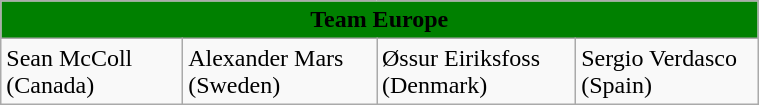<table class="wikitable" style="width:40%; text-align=center;">
<tr>
<th colspan="4" style="background:green;">Team Europe</th>
</tr>
<tr>
<td style="width:10%;">Sean McColl (Canada)</td>
<td style="width:10%;">Alexander Mars (Sweden)</td>
<td style="width:10%;">Øssur Eiriksfoss (Denmark)</td>
<td style="width:10%;">Sergio Verdasco (Spain)</td>
</tr>
</table>
